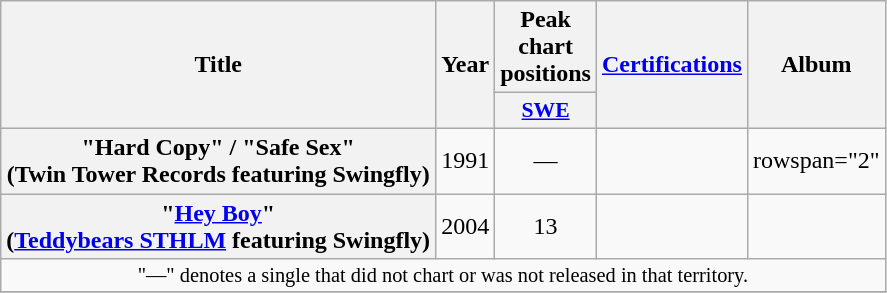<table class="wikitable plainrowheaders" style="text-align:center;">
<tr>
<th scope="col" rowspan="2">Title</th>
<th scope="col" rowspan="2">Year</th>
<th scope="col" colspan="1">Peak chart positions</th>
<th scope="col" rowspan="2"><a href='#'>Certifications</a></th>
<th scope="col" rowspan="2">Album</th>
</tr>
<tr>
<th scope="col" style="width:3em;font-size:90%;"><a href='#'>SWE</a><br></th>
</tr>
<tr>
<th scope="row">"Hard Copy" / "Safe Sex"<br><span>(Twin Tower Records featuring Swingfly)</span></th>
<td rowspan="1">1991</td>
<td>—</td>
<td></td>
<td>rowspan="2" </td>
</tr>
<tr>
<th scope="row">"<a href='#'>Hey Boy</a>"<br><span>(<a href='#'>Teddybears STHLM</a> featuring Swingfly)</span></th>
<td rowspan="1">2004</td>
<td>13</td>
<td></td>
</tr>
<tr>
<td colspan="10" style="font-size:85%">"—" denotes a single that did not chart or was not released in that territory.</td>
</tr>
<tr>
</tr>
</table>
